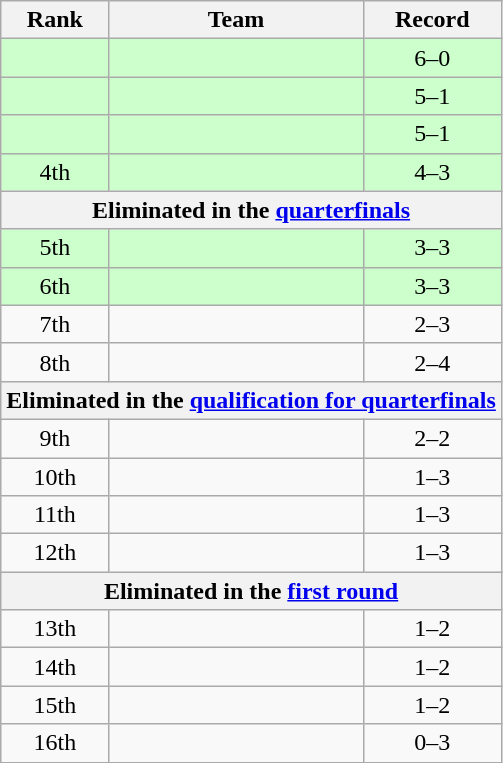<table class=wikitable style="text-align:center;">
<tr>
<th>Rank</th>
<th width=162>Team</th>
<th>Record</th>
</tr>
<tr bgcolor=#ccffcc>
<td></td>
<td align=left></td>
<td>6–0</td>
</tr>
<tr bgcolor=#ccffcc>
<td></td>
<td align=left></td>
<td>5–1</td>
</tr>
<tr bgcolor=#ccffcc>
<td></td>
<td align=left></td>
<td>5–1</td>
</tr>
<tr bgcolor=#ccffcc>
<td>4th</td>
<td align=left></td>
<td>4–3</td>
</tr>
<tr>
<th colspan="3">Eliminated in the <a href='#'>quarterfinals</a></th>
</tr>
<tr bgcolor=#ccffcc>
<td>5th</td>
<td align=left></td>
<td>3–3</td>
</tr>
<tr bgcolor=#ccffcc>
<td>6th</td>
<td align=left></td>
<td>3–3</td>
</tr>
<tr>
<td>7th</td>
<td align=left></td>
<td>2–3</td>
</tr>
<tr>
<td>8th</td>
<td align=left></td>
<td>2–4</td>
</tr>
<tr>
<th colspan="3">Eliminated in the <a href='#'>qualification for quarterfinals</a></th>
</tr>
<tr>
<td>9th</td>
<td align=left></td>
<td>2–2</td>
</tr>
<tr>
<td>10th</td>
<td align=left></td>
<td>1–3</td>
</tr>
<tr>
<td>11th</td>
<td align=left></td>
<td>1–3</td>
</tr>
<tr>
<td>12th</td>
<td align=left></td>
<td>1–3</td>
</tr>
<tr>
<th colspan="3">Eliminated in the <a href='#'>first round</a></th>
</tr>
<tr>
<td>13th</td>
<td align=left></td>
<td>1–2</td>
</tr>
<tr>
<td>14th</td>
<td align=left></td>
<td>1–2</td>
</tr>
<tr>
<td>15th</td>
<td align=left></td>
<td>1–2</td>
</tr>
<tr>
<td>16th</td>
<td align=left></td>
<td>0–3</td>
</tr>
</table>
